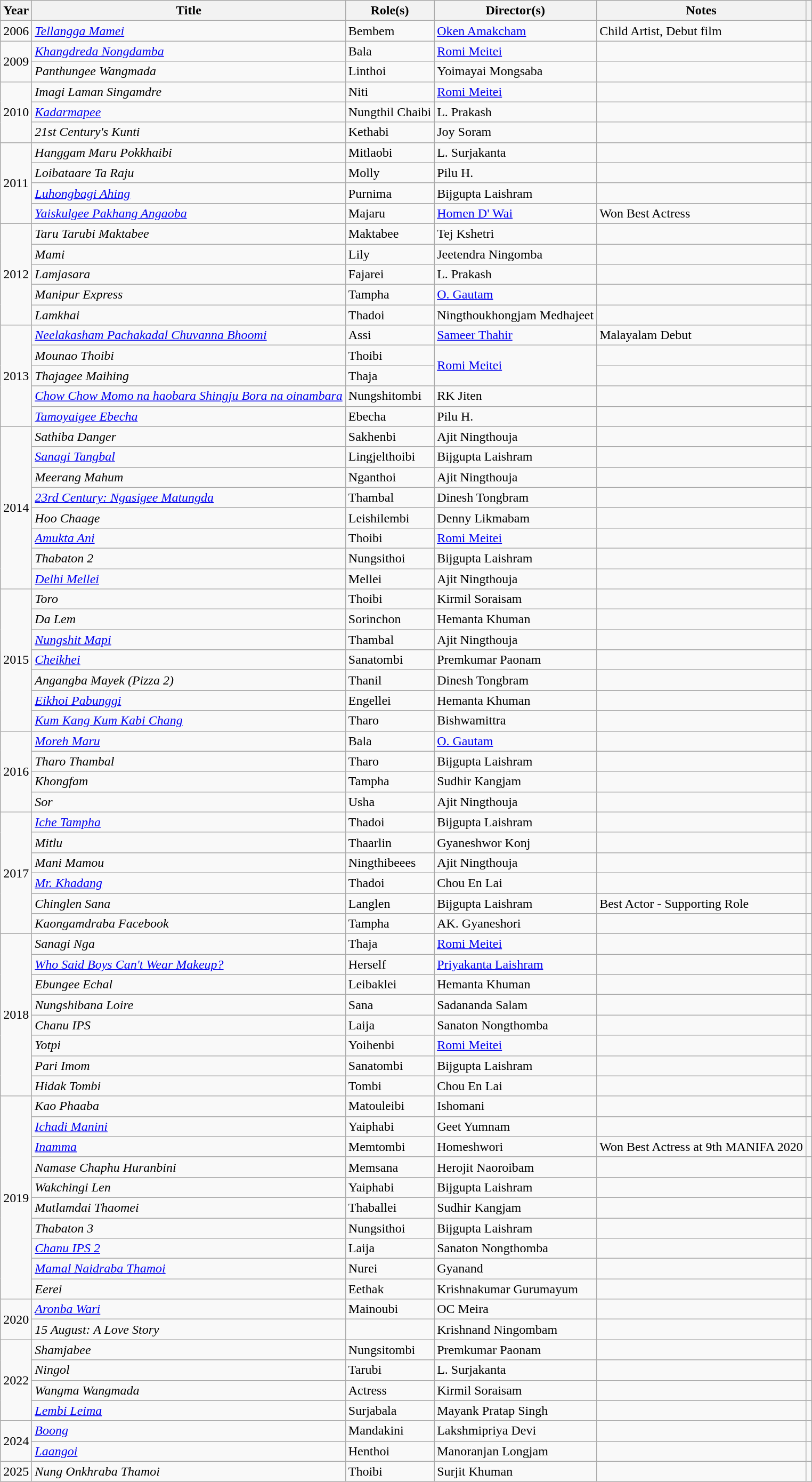<table class="wikitable sortable">
<tr>
<th scope="col">Year</th>
<th scope="col">Title</th>
<th scope="col">Role(s)</th>
<th scope="col">Director(s)</th>
<th scope="col" class="unsortable">Notes</th>
<th scope="col" class="unsortable"></th>
</tr>
<tr>
<td>2006</td>
<td><em><a href='#'>Tellangga Mamei</a></em></td>
<td>Bembem</td>
<td><a href='#'>Oken Amakcham</a></td>
<td>Child Artist, Debut film</td>
<td></td>
</tr>
<tr>
<td rowspan="2">2009</td>
<td><em><a href='#'>Khangdreda Nongdamba</a></em></td>
<td>Bala</td>
<td><a href='#'>Romi Meitei</a></td>
<td></td>
<td></td>
</tr>
<tr>
<td><em>Panthungee Wangmada</em></td>
<td>Linthoi</td>
<td>Yoimayai Mongsaba</td>
<td></td>
<td></td>
</tr>
<tr>
<td rowspan="3">2010</td>
<td><em>Imagi Laman Singamdre</em></td>
<td>Niti</td>
<td><a href='#'>Romi Meitei</a></td>
<td></td>
<td></td>
</tr>
<tr>
<td><em><a href='#'>Kadarmapee</a></em></td>
<td>Nungthil Chaibi</td>
<td>L. Prakash</td>
<td></td>
<td></td>
</tr>
<tr>
<td><em>21st Century's Kunti</em></td>
<td>Kethabi</td>
<td>Joy Soram</td>
<td></td>
<td></td>
</tr>
<tr>
<td rowspan="4">2011</td>
<td><em>Hanggam Maru Pokkhaibi</em></td>
<td>Mitlaobi</td>
<td>L. Surjakanta</td>
<td></td>
<td></td>
</tr>
<tr>
<td><em>Loibataare Ta Raju</em></td>
<td>Molly</td>
<td>Pilu H.</td>
<td></td>
<td></td>
</tr>
<tr>
<td><em><a href='#'>Luhongbagi Ahing</a></em></td>
<td>Purnima</td>
<td>Bijgupta Laishram</td>
<td></td>
<td></td>
</tr>
<tr>
<td><em><a href='#'>Yaiskulgee Pakhang Angaoba</a></em></td>
<td>Majaru</td>
<td><a href='#'>Homen D' Wai</a></td>
<td>Won Best Actress</td>
<td></td>
</tr>
<tr>
<td rowspan="5">2012</td>
<td><em>Taru Tarubi Maktabee</em></td>
<td>Maktabee</td>
<td>Tej Kshetri</td>
<td></td>
<td></td>
</tr>
<tr>
<td><em>Mami</em></td>
<td>Lily</td>
<td>Jeetendra Ningomba</td>
<td></td>
<td></td>
</tr>
<tr>
<td><em>Lamjasara</em></td>
<td>Fajarei</td>
<td>L. Prakash</td>
<td></td>
<td></td>
</tr>
<tr>
<td><em>Manipur Express</em></td>
<td>Tampha</td>
<td><a href='#'>O. Gautam</a></td>
<td></td>
<td></td>
</tr>
<tr>
<td><em>Lamkhai</em></td>
<td>Thadoi</td>
<td>Ningthoukhongjam Medhajeet</td>
<td></td>
<td></td>
</tr>
<tr>
<td rowspan="5">2013</td>
<td><em><a href='#'>Neelakasham Pachakadal Chuvanna Bhoomi</a></em></td>
<td>Assi</td>
<td><a href='#'>Sameer Thahir</a></td>
<td>Malayalam Debut</td>
<td></td>
</tr>
<tr>
<td><em>Mounao Thoibi</em></td>
<td>Thoibi</td>
<td rowspan="2"><a href='#'>Romi Meitei</a></td>
<td></td>
<td></td>
</tr>
<tr>
<td><em>Thajagee Maihing</em></td>
<td>Thaja</td>
<td></td>
<td></td>
</tr>
<tr>
<td><em><a href='#'>Chow Chow Momo na haobara Shingju Bora na oinambara</a></em></td>
<td>Nungshitombi</td>
<td>RK Jiten</td>
<td></td>
<td></td>
</tr>
<tr>
<td><em><a href='#'>Tamoyaigee Ebecha</a></em></td>
<td>Ebecha</td>
<td>Pilu H.</td>
<td></td>
<td></td>
</tr>
<tr>
<td rowspan="8">2014</td>
<td><em>Sathiba Danger</em></td>
<td>Sakhenbi</td>
<td>Ajit Ningthouja</td>
<td></td>
<td></td>
</tr>
<tr>
<td><em><a href='#'>Sanagi Tangbal</a></em></td>
<td>Lingjelthoibi</td>
<td>Bijgupta Laishram</td>
<td></td>
<td></td>
</tr>
<tr>
<td><em>Meerang Mahum</em></td>
<td>Nganthoi</td>
<td>Ajit Ningthouja</td>
<td></td>
<td></td>
</tr>
<tr>
<td><em><a href='#'>23rd Century: Ngasigee Matungda</a></em></td>
<td>Thambal</td>
<td>Dinesh Tongbram</td>
<td></td>
<td></td>
</tr>
<tr>
<td><em>Hoo Chaage</em></td>
<td>Leishilembi</td>
<td>Denny Likmabam</td>
<td></td>
<td></td>
</tr>
<tr>
<td><em><a href='#'>Amukta Ani</a></em></td>
<td>Thoibi</td>
<td><a href='#'>Romi Meitei</a></td>
<td></td>
<td></td>
</tr>
<tr>
<td><em>Thabaton 2</em></td>
<td>Nungsithoi</td>
<td>Bijgupta Laishram</td>
<td></td>
<td></td>
</tr>
<tr>
<td><em><a href='#'>Delhi Mellei</a></em></td>
<td>Mellei</td>
<td>Ajit Ningthouja</td>
<td></td>
<td></td>
</tr>
<tr>
<td rowspan="7">2015</td>
<td><em>Toro</em></td>
<td>Thoibi</td>
<td>Kirmil Soraisam</td>
<td></td>
<td></td>
</tr>
<tr>
<td><em>Da Lem</em></td>
<td>Sorinchon</td>
<td>Hemanta Khuman</td>
<td></td>
<td></td>
</tr>
<tr>
<td><em><a href='#'>Nungshit Mapi</a></em></td>
<td>Thambal</td>
<td>Ajit Ningthouja</td>
<td></td>
<td></td>
</tr>
<tr>
<td><em><a href='#'>Cheikhei</a></em></td>
<td>Sanatombi</td>
<td>Premkumar Paonam</td>
<td></td>
<td></td>
</tr>
<tr>
<td><em>Angangba Mayek (Pizza 2)</em></td>
<td>Thanil</td>
<td>Dinesh Tongbram</td>
<td></td>
<td></td>
</tr>
<tr>
<td><em><a href='#'>Eikhoi Pabunggi</a></em></td>
<td>Engellei</td>
<td>Hemanta Khuman</td>
<td></td>
<td></td>
</tr>
<tr>
<td><em><a href='#'>Kum Kang Kum Kabi Chang</a></em></td>
<td>Tharo</td>
<td>Bishwamittra</td>
<td></td>
<td></td>
</tr>
<tr>
<td rowspan="4">2016</td>
<td><em><a href='#'>Moreh Maru</a></em></td>
<td>Bala</td>
<td><a href='#'>O. Gautam</a></td>
<td></td>
<td></td>
</tr>
<tr>
<td><em>Tharo Thambal</em></td>
<td>Tharo</td>
<td>Bijgupta Laishram</td>
<td></td>
<td></td>
</tr>
<tr>
<td><em>Khongfam</em></td>
<td>Tampha</td>
<td>Sudhir Kangjam</td>
<td></td>
<td></td>
</tr>
<tr>
<td><em>Sor</em></td>
<td>Usha</td>
<td>Ajit Ningthouja</td>
<td></td>
<td></td>
</tr>
<tr>
<td rowspan="6">2017</td>
<td><em><a href='#'>Iche Tampha</a></em></td>
<td>Thadoi</td>
<td>Bijgupta Laishram</td>
<td></td>
<td></td>
</tr>
<tr>
<td><em>Mitlu</em></td>
<td>Thaarlin</td>
<td>Gyaneshwor Konj</td>
<td></td>
<td></td>
</tr>
<tr>
<td><em>Mani Mamou</em></td>
<td>Ningthibeees</td>
<td>Ajit Ningthouja</td>
<td></td>
<td></td>
</tr>
<tr>
<td><em><a href='#'>Mr. Khadang</a></em></td>
<td>Thadoi</td>
<td>Chou En Lai</td>
<td></td>
<td></td>
</tr>
<tr>
<td><em>Chinglen Sana</em></td>
<td>Langlen</td>
<td>Bijgupta Laishram</td>
<td>Best Actor - Supporting Role</td>
<td></td>
</tr>
<tr>
<td><em>Kaongamdraba Facebook</em></td>
<td>Tampha</td>
<td>AK. Gyaneshori</td>
<td></td>
<td></td>
</tr>
<tr>
<td rowspan="8">2018</td>
<td><em>Sanagi Nga</em></td>
<td>Thaja</td>
<td><a href='#'>Romi Meitei</a></td>
<td></td>
<td></td>
</tr>
<tr>
<td><em><a href='#'>Who Said Boys Can't Wear Makeup?</a></em></td>
<td>Herself</td>
<td><a href='#'>Priyakanta Laishram</a></td>
<td></td>
<td></td>
</tr>
<tr>
<td><em>Ebungee Echal</em></td>
<td>Leibaklei</td>
<td>Hemanta Khuman</td>
<td></td>
<td></td>
</tr>
<tr>
<td><em>Nungshibana Loire</em></td>
<td>Sana</td>
<td>Sadananda Salam</td>
<td></td>
<td></td>
</tr>
<tr>
<td><em>Chanu IPS</em></td>
<td>Laija</td>
<td>Sanaton Nongthomba</td>
<td></td>
<td></td>
</tr>
<tr>
<td><em>Yotpi</em></td>
<td>Yoihenbi</td>
<td><a href='#'>Romi Meitei</a></td>
<td></td>
<td></td>
</tr>
<tr>
<td><em>Pari Imom</em></td>
<td>Sanatombi</td>
<td>Bijgupta Laishram</td>
<td></td>
<td></td>
</tr>
<tr>
<td><em>Hidak Tombi</em></td>
<td>Tombi</td>
<td>Chou En Lai</td>
<td></td>
<td></td>
</tr>
<tr>
<td rowspan="10">2019</td>
<td><em>Kao Phaaba</em></td>
<td>Matouleibi</td>
<td>Ishomani</td>
<td></td>
<td></td>
</tr>
<tr>
<td><em><a href='#'>Ichadi Manini</a></em></td>
<td>Yaiphabi</td>
<td>Geet Yumnam</td>
<td></td>
<td></td>
</tr>
<tr>
<td><em><a href='#'>Inamma</a></em></td>
<td>Memtombi</td>
<td>Homeshwori</td>
<td>Won Best Actress at 9th MANIFA 2020</td>
<td></td>
</tr>
<tr>
<td><em>Namase Chaphu Huranbini</em></td>
<td>Memsana</td>
<td>Herojit Naoroibam</td>
<td></td>
<td></td>
</tr>
<tr>
<td><em>Wakchingi Len</em></td>
<td>Yaiphabi</td>
<td>Bijgupta Laishram</td>
<td></td>
<td></td>
</tr>
<tr>
<td><em>Mutlamdai Thaomei</em></td>
<td>Thaballei</td>
<td>Sudhir Kangjam</td>
<td></td>
<td></td>
</tr>
<tr>
<td><em>Thabaton 3</em></td>
<td>Nungsithoi</td>
<td>Bijgupta Laishram</td>
<td></td>
<td></td>
</tr>
<tr>
<td><em><a href='#'>Chanu IPS 2</a></em></td>
<td>Laija</td>
<td>Sanaton Nongthomba</td>
<td></td>
<td></td>
</tr>
<tr>
<td><em><a href='#'>Mamal Naidraba Thamoi</a></em></td>
<td>Nurei</td>
<td>Gyanand</td>
<td></td>
<td></td>
</tr>
<tr>
<td><em>Eerei</em></td>
<td>Eethak</td>
<td>Krishnakumar Gurumayum</td>
<td></td>
<td></td>
</tr>
<tr>
<td rowspan="2">2020</td>
<td><em><a href='#'>Aronba Wari</a></em></td>
<td>Mainoubi</td>
<td>OC Meira</td>
<td></td>
<td></td>
</tr>
<tr>
<td><em>15 August: A Love Story</em></td>
<td></td>
<td>Krishnand Ningombam</td>
<td></td>
<td></td>
</tr>
<tr>
<td rowspan="4">2022</td>
<td><em>Shamjabee</em></td>
<td>Nungsitombi</td>
<td>Premkumar Paonam</td>
<td></td>
<td></td>
</tr>
<tr>
<td><em>Ningol</em></td>
<td>Tarubi</td>
<td>L. Surjakanta</td>
<td></td>
<td></td>
</tr>
<tr>
<td><em>Wangma Wangmada</em></td>
<td>Actress</td>
<td>Kirmil Soraisam</td>
<td></td>
<td></td>
</tr>
<tr>
<td><em><a href='#'>Lembi Leima</a></em></td>
<td>Surjabala</td>
<td>Mayank Pratap Singh</td>
<td></td>
<td></td>
</tr>
<tr>
<td rowspan="2">2024</td>
<td><em><a href='#'>Boong</a></em></td>
<td>Mandakini</td>
<td>Lakshmipriya Devi</td>
<td></td>
<td></td>
</tr>
<tr>
<td><em><a href='#'>Laangoi</a></em></td>
<td>Henthoi</td>
<td>Manoranjan Longjam</td>
<td></td>
<td></td>
</tr>
<tr>
<td>2025</td>
<td><em>Nung Onkhraba Thamoi</em></td>
<td>Thoibi</td>
<td>Surjit Khuman</td>
<td></td>
<td></td>
</tr>
</table>
